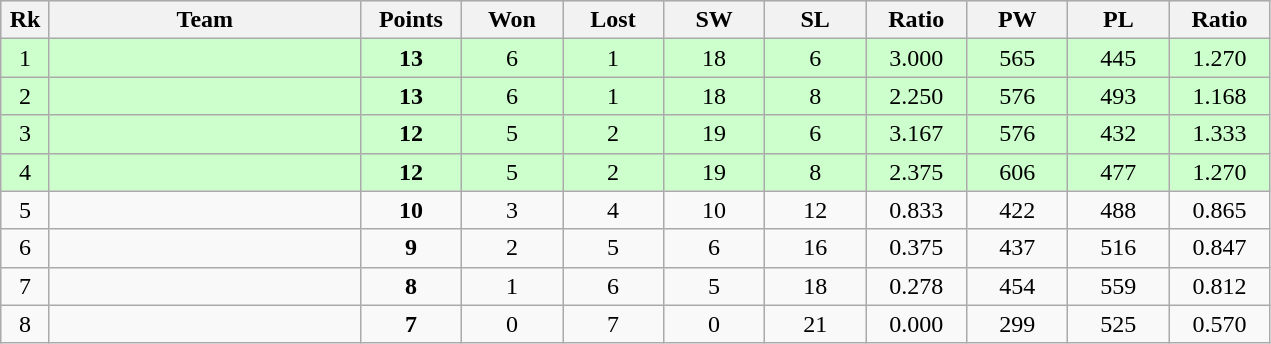<table class=wikitable style="text-align:center">
<tr bgcolor="#dcdcdc">
<th width="25">Rk</th>
<th width="200">Team</th>
<th width="60">Points</th>
<th width="60">Won</th>
<th width="60">Lost</th>
<th width="60">SW</th>
<th width="60">SL</th>
<th width="60">Ratio</th>
<th width="60">PW</th>
<th width="60">PL</th>
<th width="60">Ratio</th>
</tr>
<tr bgcolor="#ccffcc">
<td>1</td>
<td align=left></td>
<td><strong>13</strong></td>
<td>6</td>
<td>1</td>
<td>18</td>
<td>6</td>
<td>3.000</td>
<td>565</td>
<td>445</td>
<td>1.270</td>
</tr>
<tr bgcolor="#ccffcc">
<td>2</td>
<td align=left></td>
<td><strong>13</strong></td>
<td>6</td>
<td>1</td>
<td>18</td>
<td>8</td>
<td>2.250</td>
<td>576</td>
<td>493</td>
<td>1.168</td>
</tr>
<tr bgcolor="#ccffcc">
<td>3</td>
<td align=left></td>
<td><strong>12</strong></td>
<td>5</td>
<td>2</td>
<td>19</td>
<td>6</td>
<td>3.167</td>
<td>576</td>
<td>432</td>
<td>1.333</td>
</tr>
<tr bgcolor="#ccffcc">
<td>4</td>
<td align=left></td>
<td><strong>12</strong></td>
<td>5</td>
<td>2</td>
<td>19</td>
<td>8</td>
<td>2.375</td>
<td>606</td>
<td>477</td>
<td>1.270</td>
</tr>
<tr>
<td>5</td>
<td align=left></td>
<td><strong>10</strong></td>
<td>3</td>
<td>4</td>
<td>10</td>
<td>12</td>
<td>0.833</td>
<td>422</td>
<td>488</td>
<td>0.865</td>
</tr>
<tr>
<td>6</td>
<td align=left></td>
<td><strong>9</strong></td>
<td>2</td>
<td>5</td>
<td>6</td>
<td>16</td>
<td>0.375</td>
<td>437</td>
<td>516</td>
<td>0.847</td>
</tr>
<tr>
<td>7</td>
<td align=left></td>
<td><strong>8</strong></td>
<td>1</td>
<td>6</td>
<td>5</td>
<td>18</td>
<td>0.278</td>
<td>454</td>
<td>559</td>
<td>0.812</td>
</tr>
<tr>
<td>8</td>
<td align=left></td>
<td><strong>7</strong></td>
<td>0</td>
<td>7</td>
<td>0</td>
<td>21</td>
<td>0.000</td>
<td>299</td>
<td>525</td>
<td>0.570</td>
</tr>
</table>
